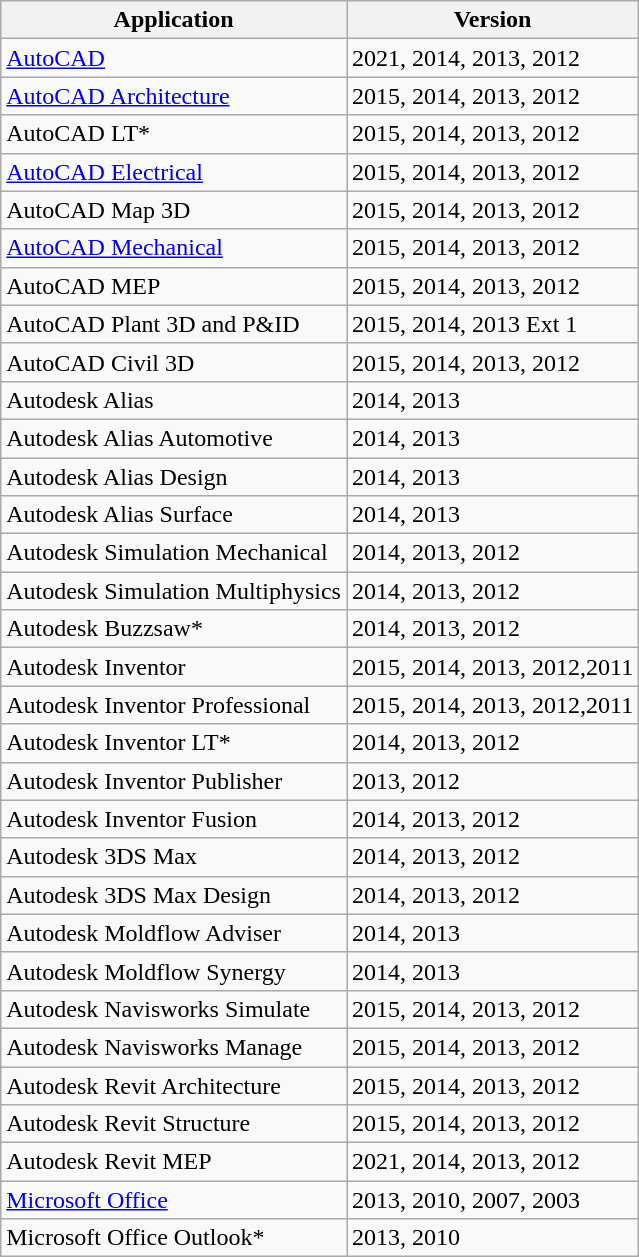<table class="wikitable">
<tr>
<th>Application</th>
<th>Version</th>
</tr>
<tr>
<td><a href='#'>AutoCAD</a></td>
<td>2021, 2014, 2013, 2012</td>
</tr>
<tr>
<td><a href='#'>AutoCAD Architecture</a></td>
<td>2015, 2014, 2013, 2012</td>
</tr>
<tr>
<td>AutoCAD LT*</td>
<td>2015, 2014, 2013, 2012</td>
</tr>
<tr>
<td><a href='#'>AutoCAD Electrical</a></td>
<td>2015, 2014, 2013, 2012</td>
</tr>
<tr>
<td>AutoCAD Map 3D</td>
<td>2015, 2014, 2013, 2012</td>
</tr>
<tr>
<td><a href='#'>AutoCAD Mechanical</a></td>
<td>2015, 2014, 2013, 2012</td>
</tr>
<tr>
<td>AutoCAD MEP</td>
<td>2015, 2014, 2013, 2012</td>
</tr>
<tr>
<td>AutoCAD Plant 3D and P&ID</td>
<td>2015, 2014, 2013 Ext 1</td>
</tr>
<tr>
<td>AutoCAD Civil 3D</td>
<td>2015, 2014, 2013, 2012</td>
</tr>
<tr>
<td>Autodesk Alias</td>
<td>2014, 2013</td>
</tr>
<tr>
<td>Autodesk Alias Automotive</td>
<td>2014, 2013</td>
</tr>
<tr>
<td>Autodesk Alias Design</td>
<td>2014, 2013</td>
</tr>
<tr>
<td>Autodesk Alias Surface</td>
<td>2014, 2013</td>
</tr>
<tr>
<td>Autodesk Simulation Mechanical</td>
<td>2014, 2013, 2012</td>
</tr>
<tr>
<td>Autodesk Simulation Multiphysics</td>
<td>2014, 2013, 2012</td>
</tr>
<tr>
<td>Autodesk Buzzsaw*</td>
<td>2014, 2013, 2012</td>
</tr>
<tr>
<td>Autodesk Inventor</td>
<td>2015, 2014, 2013, 2012,2011</td>
</tr>
<tr>
<td>Autodesk Inventor Professional</td>
<td>2015, 2014, 2013, 2012,2011</td>
</tr>
<tr>
<td>Autodesk Inventor LT*</td>
<td>2014, 2013, 2012</td>
</tr>
<tr>
<td>Autodesk Inventor Publisher</td>
<td>2013, 2012</td>
</tr>
<tr>
<td>Autodesk Inventor Fusion</td>
<td>2014, 2013, 2012</td>
</tr>
<tr>
<td>Autodesk 3DS Max</td>
<td>2014, 2013, 2012</td>
</tr>
<tr>
<td>Autodesk 3DS Max Design</td>
<td>2014, 2013, 2012</td>
</tr>
<tr>
<td>Autodesk Moldflow Adviser</td>
<td>2014, 2013</td>
</tr>
<tr>
<td>Autodesk Moldflow Synergy</td>
<td>2014, 2013</td>
</tr>
<tr>
<td>Autodesk Navisworks Simulate</td>
<td>2015, 2014, 2013, 2012</td>
</tr>
<tr>
<td>Autodesk Navisworks Manage</td>
<td>2015, 2014, 2013, 2012</td>
</tr>
<tr>
<td>Autodesk Revit Architecture</td>
<td>2015, 2014, 2013, 2012</td>
</tr>
<tr>
<td>Autodesk Revit Structure</td>
<td>2015, 2014, 2013, 2012</td>
</tr>
<tr>
<td>Autodesk Revit MEP</td>
<td>2021, 2014, 2013, 2012</td>
</tr>
<tr>
<td><a href='#'>Microsoft Office</a></td>
<td>2013, 2010, 2007, 2003</td>
</tr>
<tr>
<td>Microsoft Office Outlook*</td>
<td>2013, 2010</td>
</tr>
</table>
